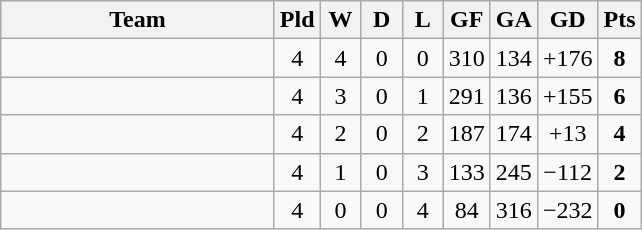<table class="wikitable" style="text-align:center;">
<tr>
<th width=175>Team</th>
<th width=20 abbr="Played">Pld</th>
<th width=20 abbr="Won">W</th>
<th width=20 abbr="Drawn">D</th>
<th width=20 abbr="Lost">L</th>
<th width=20 abbr="Goals for">GF</th>
<th width=20 abbr="Goals against">GA</th>
<th width=20 abbr="Goal difference">GD</th>
<th width=20 abbr="Points">Pts</th>
</tr>
<tr>
<td align=left></td>
<td>4</td>
<td>4</td>
<td>0</td>
<td>0</td>
<td>310</td>
<td>134</td>
<td>+176</td>
<td><strong>8</strong></td>
</tr>
<tr>
<td align=left></td>
<td>4</td>
<td>3</td>
<td>0</td>
<td>1</td>
<td>291</td>
<td>136</td>
<td>+155</td>
<td><strong>6</strong></td>
</tr>
<tr>
<td align=left></td>
<td>4</td>
<td>2</td>
<td>0</td>
<td>2</td>
<td>187</td>
<td>174</td>
<td>+13</td>
<td><strong>4</strong></td>
</tr>
<tr>
<td align=left></td>
<td>4</td>
<td>1</td>
<td>0</td>
<td>3</td>
<td>133</td>
<td>245</td>
<td>−112</td>
<td><strong>2</strong></td>
</tr>
<tr>
<td align=left></td>
<td>4</td>
<td>0</td>
<td>0</td>
<td>4</td>
<td>84</td>
<td>316</td>
<td>−232</td>
<td><strong>0</strong></td>
</tr>
</table>
